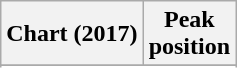<table class="wikitable sortable plainrowheaders">
<tr>
<th>Chart (2017)</th>
<th>Peak<br> position</th>
</tr>
<tr>
</tr>
<tr>
</tr>
<tr>
</tr>
<tr>
</tr>
</table>
